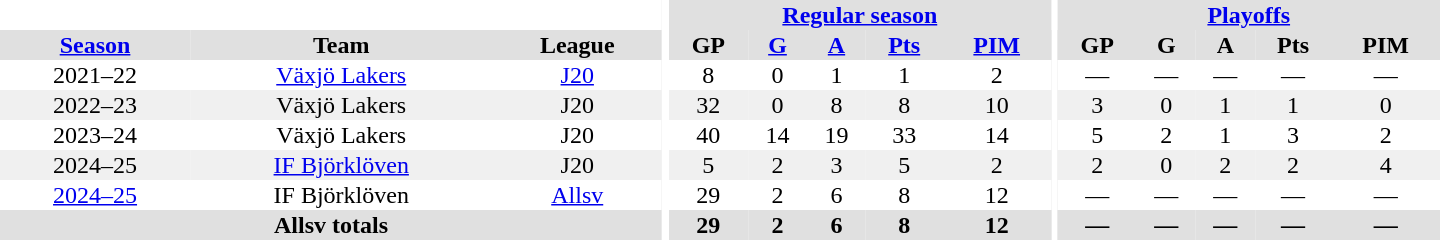<table border="0" cellpadding="1" cellspacing="0" style="text-align:center; width:60em;">
<tr bgcolor="#e0e0e0">
<th colspan="3" bgcolor="#ffffff"></th>
<th rowspan="94" bgcolor="#ffffff"></th>
<th colspan="5"><a href='#'>Regular season</a></th>
<th rowspan="94" bgcolor="#ffffff"></th>
<th colspan="5"><a href='#'>Playoffs</a></th>
</tr>
<tr bgcolor="#e0e0e0">
<th><a href='#'>Season</a></th>
<th>Team</th>
<th>League</th>
<th>GP</th>
<th><a href='#'>G</a></th>
<th><a href='#'>A</a></th>
<th><a href='#'>Pts</a></th>
<th><a href='#'>PIM</a></th>
<th>GP</th>
<th>G</th>
<th>A</th>
<th>Pts</th>
<th>PIM</th>
</tr>
<tr>
<td>2021–22</td>
<td><a href='#'>Växjö Lakers</a></td>
<td><a href='#'>J20</a></td>
<td>8</td>
<td>0</td>
<td>1</td>
<td>1</td>
<td>2</td>
<td>—</td>
<td>—</td>
<td>—</td>
<td>—</td>
<td>—</td>
</tr>
<tr bgcolor="f0f0f0">
<td>2022–23</td>
<td>Växjö Lakers</td>
<td>J20</td>
<td>32</td>
<td>0</td>
<td>8</td>
<td>8</td>
<td>10</td>
<td>3</td>
<td>0</td>
<td>1</td>
<td>1</td>
<td>0</td>
</tr>
<tr>
<td>2023–24</td>
<td>Växjö Lakers</td>
<td>J20</td>
<td>40</td>
<td>14</td>
<td>19</td>
<td>33</td>
<td>14</td>
<td>5</td>
<td>2</td>
<td>1</td>
<td>3</td>
<td>2</td>
</tr>
<tr bgcolor="f0f0f0">
<td>2024–25</td>
<td><a href='#'>IF Björklöven</a></td>
<td>J20</td>
<td>5</td>
<td>2</td>
<td>3</td>
<td>5</td>
<td>2</td>
<td>2</td>
<td>0</td>
<td>2</td>
<td>2</td>
<td>4</td>
</tr>
<tr>
<td><a href='#'>2024–25</a></td>
<td>IF Björklöven</td>
<td><a href='#'>Allsv</a></td>
<td>29</td>
<td>2</td>
<td>6</td>
<td>8</td>
<td>12</td>
<td>—</td>
<td>—</td>
<td>—</td>
<td>—</td>
<td>—</td>
</tr>
<tr bgcolor="#e0e0e0">
<th colspan="3">Allsv totals</th>
<th>29</th>
<th>2</th>
<th>6</th>
<th>8</th>
<th>12</th>
<th>—</th>
<th>—</th>
<th>—</th>
<th>—</th>
<th>—</th>
</tr>
</table>
